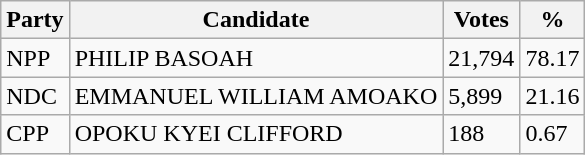<table class="wikitable">
<tr>
<th><strong>Party</strong></th>
<th><strong>Candidate</strong></th>
<th><strong>Votes</strong></th>
<th><strong>%</strong></th>
</tr>
<tr>
<td>NPP</td>
<td>PHILIP BASOAH</td>
<td>21,794</td>
<td>78.17</td>
</tr>
<tr>
<td>NDC</td>
<td>EMMANUEL WILLIAM AMOAKO</td>
<td>5,899</td>
<td>21.16</td>
</tr>
<tr>
<td>CPP</td>
<td>OPOKU KYEI CLIFFORD</td>
<td>188</td>
<td>0.67</td>
</tr>
</table>
